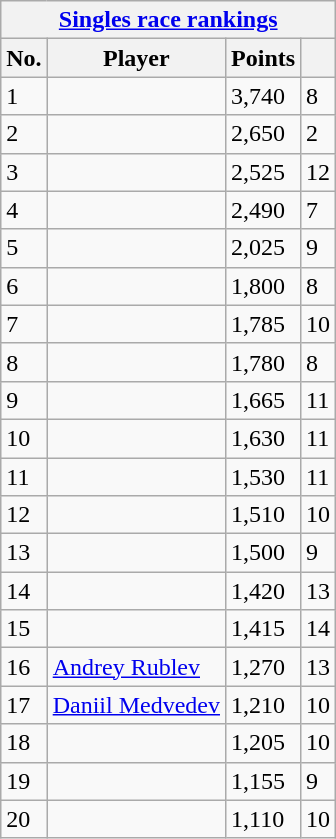<table class="wikitable nowrap defaultcenter col2left" style="display:inline-table">
<tr>
<th scope="col" colspan=4><a href='#'>Singles race rankings</a> </th>
</tr>
<tr>
<th scope="col">No.</th>
<th scope="col">Player</th>
<th scope="col">Points</th>
<th scope="col"></th>
</tr>
<tr>
<td>1</td>
<td></td>
<td>3,740</td>
<td>8</td>
</tr>
<tr>
<td>2</td>
<td></td>
<td>2,650</td>
<td>2</td>
</tr>
<tr>
<td>3</td>
<td></td>
<td>2,525</td>
<td>12</td>
</tr>
<tr>
<td>4</td>
<td></td>
<td>2,490</td>
<td>7</td>
</tr>
<tr>
<td>5</td>
<td></td>
<td>2,025</td>
<td>9</td>
</tr>
<tr>
<td>6</td>
<td></td>
<td>1,800</td>
<td>8</td>
</tr>
<tr>
<td>7</td>
<td></td>
<td>1,785</td>
<td>10</td>
</tr>
<tr>
<td>8</td>
<td></td>
<td>1,780</td>
<td>8</td>
</tr>
<tr>
<td>9</td>
<td></td>
<td>1,665</td>
<td>11</td>
</tr>
<tr>
<td>10</td>
<td></td>
<td>1,630</td>
<td>11</td>
</tr>
<tr>
<td>11</td>
<td></td>
<td>1,530</td>
<td>11</td>
</tr>
<tr>
<td>12</td>
<td></td>
<td>1,510</td>
<td>10</td>
</tr>
<tr>
<td>13</td>
<td></td>
<td>1,500</td>
<td>9</td>
</tr>
<tr>
<td>14</td>
<td></td>
<td>1,420</td>
<td>13</td>
</tr>
<tr>
<td>15</td>
<td></td>
<td>1,415</td>
<td>14</td>
</tr>
<tr>
<td>16</td>
<td> <a href='#'>Andrey Rublev</a></td>
<td>1,270</td>
<td>13</td>
</tr>
<tr>
<td>17</td>
<td> <a href='#'>Daniil Medvedev</a></td>
<td>1,210</td>
<td>10</td>
</tr>
<tr>
<td>18</td>
<td></td>
<td>1,205</td>
<td>10</td>
</tr>
<tr>
<td>19</td>
<td></td>
<td>1,155</td>
<td>9</td>
</tr>
<tr>
<td>20</td>
<td></td>
<td>1,110</td>
<td>10</td>
</tr>
</table>
